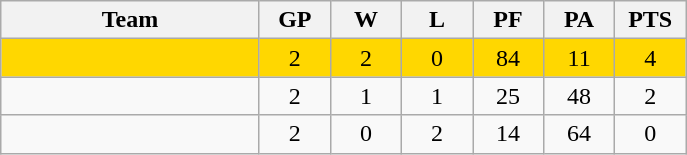<table class="wikitable" style="text-align:center;">
<tr>
<th width=165>Team</th>
<th width=40>GP</th>
<th width=40>W</th>
<th width=40>L</th>
<th width=40>PF</th>
<th width=40>PA</th>
<th width=40>PTS</th>
</tr>
<tr style="background:gold">
<td style="text-align:left;"> </td>
<td>2</td>
<td>2</td>
<td>0</td>
<td>84</td>
<td>11</td>
<td>4</td>
</tr>
<tr>
<td style="text-align:left;"></td>
<td>2</td>
<td>1</td>
<td>1</td>
<td>25</td>
<td>48</td>
<td>2</td>
</tr>
<tr>
<td style="text-align:left;"></td>
<td>2</td>
<td>0</td>
<td>2</td>
<td>14</td>
<td>64</td>
<td>0</td>
</tr>
</table>
